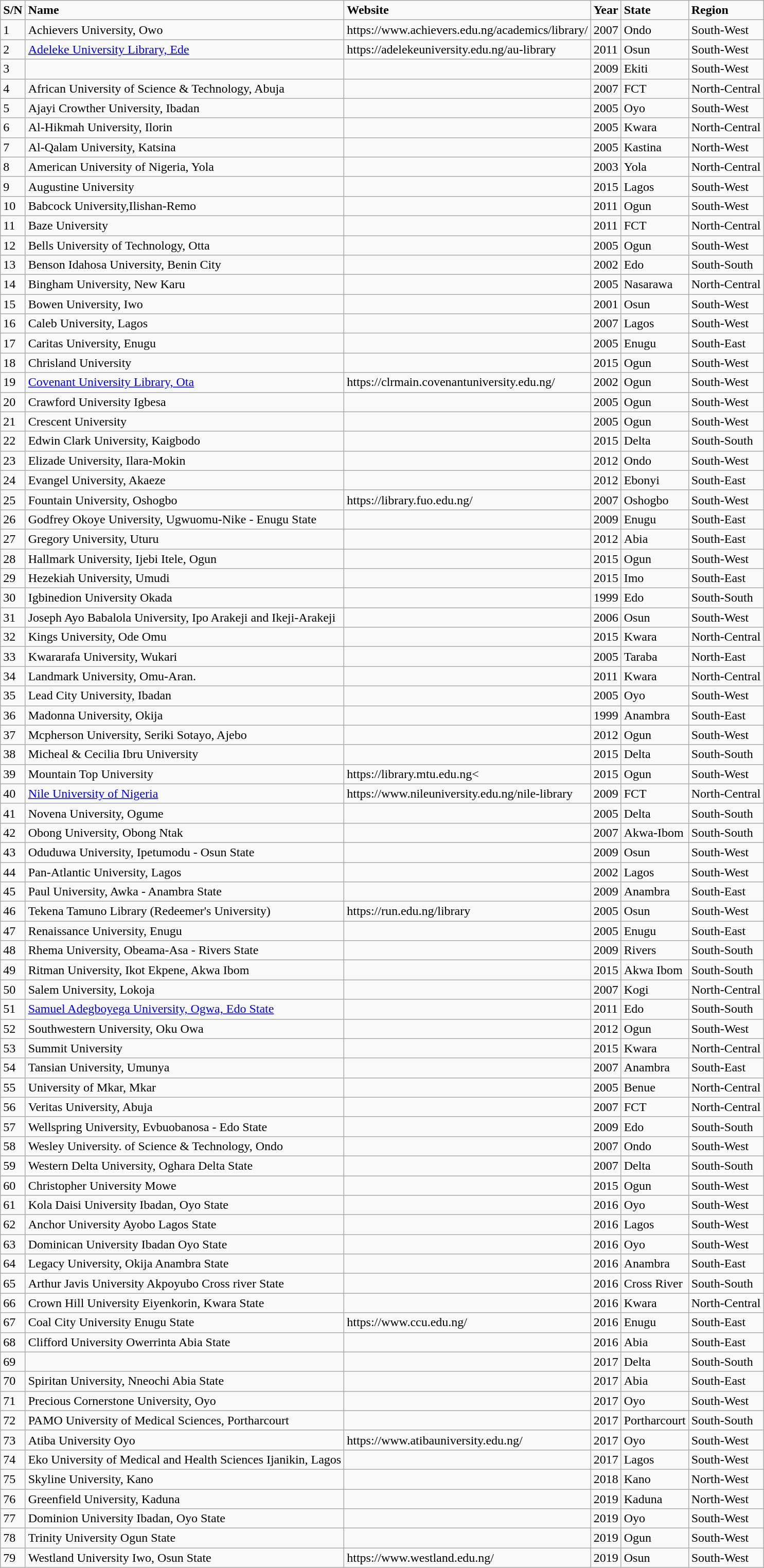<table class="wikitable sortable">
<tr>
<td><strong>S/N</strong></td>
<td><strong>Name</strong></td>
<td><strong>Website</strong></td>
<td><strong>Year</strong></td>
<td><strong>State</strong></td>
<td><strong>Region</strong></td>
</tr>
<tr>
<td>1</td>
<td>Achievers University, Owo</td>
<td>https://www.achievers.edu.ng/academics/library/</td>
<td>2007</td>
<td>Ondo</td>
<td>South-West</td>
</tr>
<tr>
<td>2</td>
<td><a href='#'>Adeleke University Library, Ede</a></td>
<td>https://adelekeuniversity.edu.ng/au-library</td>
<td>2011</td>
<td>Osun</td>
<td>South-West</td>
</tr>
<tr>
<td>3</td>
<td></td>
<td></td>
<td>2009</td>
<td>Ekiti</td>
<td>South-West</td>
</tr>
<tr>
<td>4</td>
<td>African University of Science & Technology, Abuja</td>
<td></td>
<td>2007</td>
<td>FCT</td>
<td>North-Central</td>
</tr>
<tr>
<td>5</td>
<td>Ajayi Crowther University, Ibadan</td>
<td></td>
<td>2005</td>
<td>Oyo</td>
<td>South-West</td>
</tr>
<tr>
<td>6</td>
<td>Al-Hikmah University, Ilorin</td>
<td></td>
<td>2005</td>
<td>Kwara</td>
<td>North-Central</td>
</tr>
<tr>
<td>7</td>
<td>Al-Qalam University, Katsina</td>
<td></td>
<td>2005</td>
<td>Kastina</td>
<td>North-West</td>
</tr>
<tr>
<td>8</td>
<td>American University of Nigeria, Yola</td>
<td></td>
<td>2003</td>
<td>Yola</td>
<td>North-Central</td>
</tr>
<tr>
<td>9</td>
<td>Augustine University</td>
<td></td>
<td>2015</td>
<td>Lagos</td>
<td>South-West</td>
</tr>
<tr>
<td>10</td>
<td>Babcock University,Ilishan-Remo</td>
<td></td>
<td>2011</td>
<td>Ogun</td>
<td>South-West</td>
</tr>
<tr>
<td>11</td>
<td>Baze University</td>
<td></td>
<td>2011</td>
<td>FCT</td>
<td>North-Central</td>
</tr>
<tr>
<td>12</td>
<td>Bells University of Technology, Otta</td>
<td></td>
<td>2005</td>
<td>Ogun</td>
<td>South-West</td>
</tr>
<tr>
<td>13</td>
<td>Benson Idahosa University, Benin City</td>
<td></td>
<td>2002</td>
<td>Edo</td>
<td>South-South</td>
</tr>
<tr>
<td>14</td>
<td>Bingham University, New Karu</td>
<td></td>
<td>2005</td>
<td>Nasarawa</td>
<td>North-Central</td>
</tr>
<tr>
<td>15</td>
<td>Bowen University, Iwo</td>
<td></td>
<td>2001</td>
<td>Osun</td>
<td>South-West</td>
</tr>
<tr>
<td>16</td>
<td>Caleb University, Lagos</td>
<td></td>
<td>2007</td>
<td>Lagos</td>
<td>South-West</td>
</tr>
<tr>
<td>17</td>
<td>Caritas University, Enugu</td>
<td></td>
<td>2005</td>
<td>Enugu</td>
<td>South-East</td>
</tr>
<tr>
<td>18</td>
<td>Chrisland University</td>
<td></td>
<td>2015</td>
<td>Ogun</td>
<td>South-West</td>
</tr>
<tr>
<td>19</td>
<td><a href='#'>Covenant University Library, Ota</a></td>
<td>https://clrmain.covenantuniversity.edu.ng/</td>
<td>2002</td>
<td>Ogun</td>
<td>South-West</td>
</tr>
<tr>
<td>20</td>
<td>Crawford University Igbesa</td>
<td></td>
<td>2005</td>
<td>Ogun</td>
<td>South-West</td>
</tr>
<tr>
<td>21</td>
<td>Crescent University</td>
<td></td>
<td>2005</td>
<td>Ogun</td>
<td>South-West</td>
</tr>
<tr>
<td>22</td>
<td>Edwin Clark University, Kaigbodo</td>
<td></td>
<td>2015</td>
<td>Delta</td>
<td>South-South</td>
</tr>
<tr>
<td>23</td>
<td>Elizade University, Ilara-Mokin</td>
<td></td>
<td>2012</td>
<td>Ondo</td>
<td>South-West</td>
</tr>
<tr>
<td>24</td>
<td>Evangel University, Akaeze</td>
<td></td>
<td>2012</td>
<td>Ebonyi</td>
<td>South-East</td>
</tr>
<tr>
<td>25</td>
<td>Fountain University, Oshogbo</td>
<td>https://library.fuo.edu.ng/</td>
<td>2007</td>
<td>Oshogbo</td>
<td>South-West</td>
</tr>
<tr>
<td>26</td>
<td>Godfrey Okoye University, Ugwuomu-Nike - Enugu State</td>
<td></td>
<td>2009</td>
<td>Enugu</td>
<td>South-East</td>
</tr>
<tr>
<td>27</td>
<td>Gregory University, Uturu</td>
<td></td>
<td>2012</td>
<td>Abia</td>
<td>South-East</td>
</tr>
<tr>
<td>28</td>
<td>Hallmark University, Ijebi Itele, Ogun</td>
<td></td>
<td>2015</td>
<td>Ogun</td>
<td>South-West</td>
</tr>
<tr>
<td>29</td>
<td>Hezekiah University, Umudi</td>
<td></td>
<td>2015</td>
<td>Imo</td>
<td>South-East</td>
</tr>
<tr>
<td>30</td>
<td>Igbinedion University Okada</td>
<td></td>
<td>1999</td>
<td>Edo</td>
<td>South-South</td>
</tr>
<tr>
<td>31</td>
<td>Joseph Ayo Babalola University, Ipo Arakeji and Ikeji-Arakeji</td>
<td></td>
<td>2006</td>
<td>Osun</td>
<td>South-West</td>
</tr>
<tr>
<td>32</td>
<td>Kings University, Ode Omu</td>
<td></td>
<td>2015</td>
<td>Kwara</td>
<td>North-Central</td>
</tr>
<tr>
<td>33</td>
<td>Kwararafa University, Wukari</td>
<td></td>
<td>2005</td>
<td>Taraba</td>
<td>North-East</td>
</tr>
<tr>
<td>34</td>
<td>Landmark University, Omu-Aran.</td>
<td></td>
<td>2011</td>
<td>Kwara</td>
<td>North-Central</td>
</tr>
<tr>
<td>35</td>
<td>Lead City University, Ibadan</td>
<td></td>
<td>2005</td>
<td>Oyo</td>
<td>South-West</td>
</tr>
<tr>
<td>36</td>
<td>Madonna University, Okija</td>
<td></td>
<td>1999</td>
<td>Anambra</td>
<td>South-East</td>
</tr>
<tr>
<td>37</td>
<td>Mcpherson University, Seriki Sotayo, Ajebo</td>
<td></td>
<td>2012</td>
<td>Ogun</td>
<td>South-West</td>
</tr>
<tr>
<td>38</td>
<td>Micheal & Cecilia Ibru University</td>
<td></td>
<td>2015</td>
<td>Delta</td>
<td>South-South</td>
</tr>
<tr>
<td>39</td>
<td>Mountain Top University</td>
<td>https://library.mtu.edu.ng<</td>
<td>2015</td>
<td>Ogun</td>
<td>South-West</td>
</tr>
<tr>
<td>40</td>
<td><a href='#'>Nile University of Nigeria</a></td>
<td>https://www.nileuniversity.edu.ng/nile-library</td>
<td>2009</td>
<td>FCT</td>
<td>North-Central</td>
</tr>
<tr>
<td>41</td>
<td>Novena University, Ogume</td>
<td></td>
<td>2005</td>
<td>Delta</td>
<td>South-South</td>
</tr>
<tr>
<td>42</td>
<td>Obong University, Obong Ntak</td>
<td></td>
<td>2007</td>
<td>Akwa-Ibom</td>
<td>South-South</td>
</tr>
<tr>
<td>43</td>
<td>Oduduwa University, Ipetumodu - Osun State</td>
<td></td>
<td>2009</td>
<td>Osun</td>
<td>South-West</td>
</tr>
<tr>
<td>44</td>
<td>Pan-Atlantic University, Lagos</td>
<td></td>
<td>2002</td>
<td>Lagos</td>
<td>South-West</td>
</tr>
<tr>
<td>45</td>
<td>Paul University, Awka - Anambra State</td>
<td></td>
<td>2009</td>
<td>Anambra</td>
<td>South-East</td>
</tr>
<tr>
<td>46</td>
<td>Tekena Tamuno Library (Redeemer's University)</td>
<td>https://run.edu.ng/library</td>
<td>2005</td>
<td>Osun</td>
<td>South-West</td>
</tr>
<tr>
<td>47</td>
<td>Renaissance University, Enugu</td>
<td></td>
<td>2005</td>
<td>Enugu</td>
<td>South-East</td>
</tr>
<tr>
<td>48</td>
<td>Rhema University, Obeama-Asa - Rivers State</td>
<td></td>
<td>2009</td>
<td>Rivers</td>
<td>South-South</td>
</tr>
<tr>
<td>49</td>
<td>Ritman University, Ikot Ekpene, Akwa Ibom</td>
<td></td>
<td>2015</td>
<td>Akwa Ibom</td>
<td>South-South</td>
</tr>
<tr>
<td>50</td>
<td>Salem University, Lokoja</td>
<td></td>
<td>2007</td>
<td>Kogi</td>
<td>North-Central</td>
</tr>
<tr>
<td>51</td>
<td><a href='#'>Samuel Adegboyega University, Ogwa, Edo State</a></td>
<td></td>
<td>2011</td>
<td>Edo</td>
<td>South-South</td>
</tr>
<tr>
<td>52</td>
<td>Southwestern University, Oku Owa</td>
<td></td>
<td>2012</td>
<td>Ogun</td>
<td>South-West</td>
</tr>
<tr>
<td>53</td>
<td>Summit University</td>
<td></td>
<td>2015</td>
<td>Kwara</td>
<td>North-Central</td>
</tr>
<tr>
<td>54</td>
<td>Tansian University, Umunya</td>
<td></td>
<td>2007</td>
<td>Anambra</td>
<td>South-East</td>
</tr>
<tr>
<td>55</td>
<td>University of Mkar, Mkar</td>
<td></td>
<td>2005</td>
<td>Benue</td>
<td>North-Central</td>
</tr>
<tr>
<td>56</td>
<td>Veritas University, Abuja</td>
<td></td>
<td>2007</td>
<td>FCT</td>
<td>North-Central</td>
</tr>
<tr>
<td>57</td>
<td>Wellspring University, Evbuobanosa - Edo State</td>
<td></td>
<td>2009</td>
<td>Edo</td>
<td>South-South</td>
</tr>
<tr>
<td>58</td>
<td>Wesley University. of Science & Technology, Ondo</td>
<td></td>
<td>2007</td>
<td>Ondo</td>
<td>South-West</td>
</tr>
<tr>
<td>59</td>
<td>Western Delta University, Oghara Delta State</td>
<td></td>
<td>2007</td>
<td>Delta</td>
<td>South-South</td>
</tr>
<tr>
<td>60</td>
<td>Christopher University Mowe</td>
<td></td>
<td>2015</td>
<td>Ogun</td>
<td>South-West</td>
</tr>
<tr>
<td>61</td>
<td>Kola Daisi University Ibadan, Oyo State</td>
<td></td>
<td>2016</td>
<td>Oyo</td>
<td>South-West</td>
</tr>
<tr>
<td>62</td>
<td>Anchor University Ayobo Lagos State</td>
<td></td>
<td>2016</td>
<td>Lagos</td>
<td>South-West</td>
</tr>
<tr>
<td>63</td>
<td>Dominican University Ibadan Oyo State</td>
<td></td>
<td>2016</td>
<td>Oyo</td>
<td>South-West</td>
</tr>
<tr>
<td>64</td>
<td>Legacy University, Okija Anambra State</td>
<td></td>
<td>2016</td>
<td>Anambra</td>
<td>South-East</td>
</tr>
<tr>
<td>65</td>
<td>Arthur Javis University Akpoyubo Cross river State</td>
<td></td>
<td>2016</td>
<td>Cross River</td>
<td>South-South</td>
</tr>
<tr>
<td>66</td>
<td>Crown Hill University Eiyenkorin, Kwara State</td>
<td></td>
<td>2016</td>
<td>Kwara</td>
<td>North-Central</td>
</tr>
<tr>
<td>67</td>
<td>Coal City University Enugu State</td>
<td>https://www.ccu.edu.ng/</td>
<td>2016</td>
<td>Enugu</td>
<td>South-East</td>
</tr>
<tr>
<td>68</td>
<td>Clifford University Owerrinta Abia State</td>
<td></td>
<td>2016</td>
<td>Abia</td>
<td>South-East</td>
</tr>
<tr>
<td>69</td>
<td></td>
<td></td>
<td>2017</td>
<td>Delta</td>
<td>South-South</td>
</tr>
<tr>
<td>70</td>
<td>Spiritan University, Nneochi Abia State</td>
<td></td>
<td>2017</td>
<td>Abia</td>
<td>South-East</td>
</tr>
<tr>
<td>71</td>
<td>Precious Cornerstone University, Oyo</td>
<td></td>
<td>2017</td>
<td>Oyo</td>
<td>South-West</td>
</tr>
<tr>
<td>72</td>
<td>PAMO University of Medical Sciences, Portharcourt</td>
<td></td>
<td>2017</td>
<td>Portharcourt</td>
<td>South-South</td>
</tr>
<tr>
<td>73</td>
<td>Atiba University Oyo</td>
<td>https://www.atibauniversity.edu.ng/</td>
<td>2017</td>
<td>Oyo</td>
<td>South-West</td>
</tr>
<tr>
<td>74</td>
<td>Eko University of Medical and Health Sciences Ijanikin, Lagos</td>
<td></td>
<td>2017</td>
<td>Lagos</td>
<td>South-West</td>
</tr>
<tr>
<td>75</td>
<td>Skyline University, Kano</td>
<td></td>
<td>2018</td>
<td>Kano</td>
<td>North-West</td>
</tr>
<tr>
<td>76</td>
<td>Greenfield University, Kaduna</td>
<td></td>
<td>2019</td>
<td>Kaduna</td>
<td>North-West</td>
</tr>
<tr>
<td>77</td>
<td>Dominion University Ibadan, Oyo State</td>
<td></td>
<td>2019</td>
<td>Oyo</td>
<td>South-West</td>
</tr>
<tr>
<td>78</td>
<td>Trinity University Ogun State</td>
<td></td>
<td>2019</td>
<td>Ogun</td>
<td>South-West</td>
</tr>
<tr>
<td>79</td>
<td>Westland University Iwo, Osun State</td>
<td>https://www.westland.edu.ng/</td>
<td>2019</td>
<td>Osun</td>
<td>South-West</td>
</tr>
</table>
